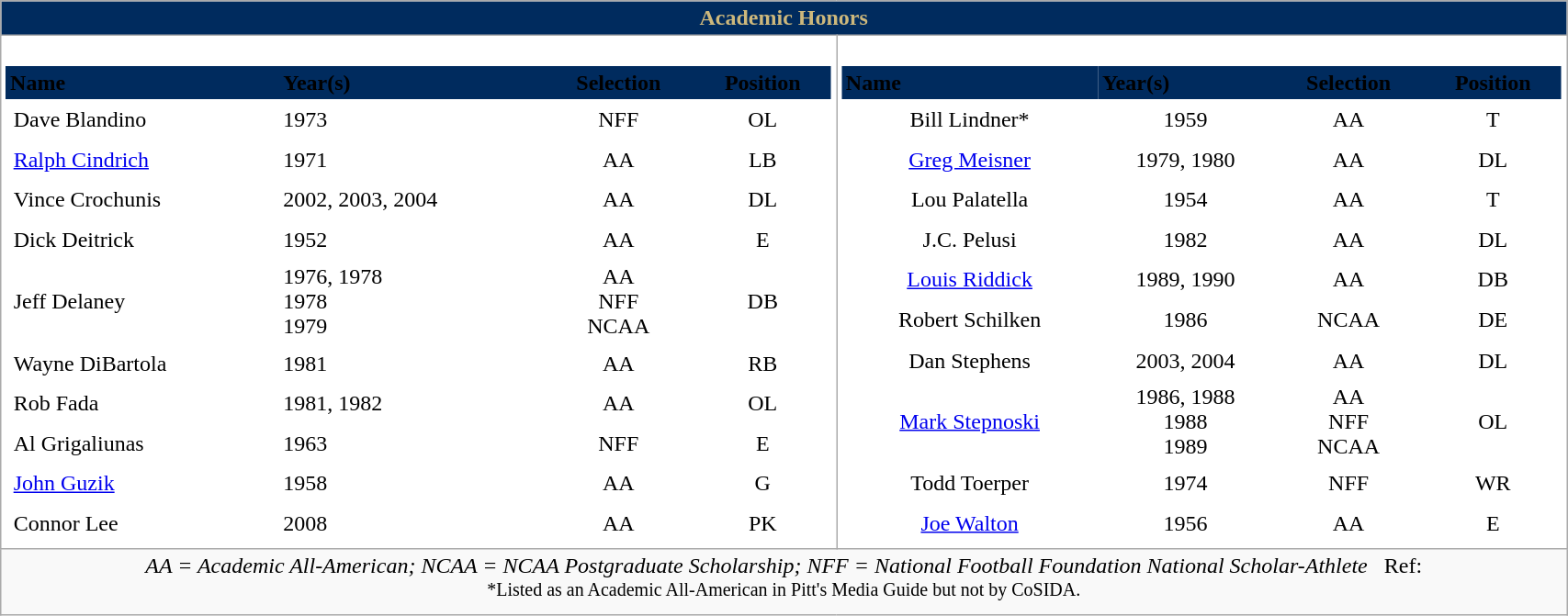<table | class="wikitable collapsible" cellpadding="0" border="0" cellspacing="0" width="90%">
<tr>
<th colspan="2" style="background:#002b5e; color:#cdb87c"><span>Academic Honors</span></th>
</tr>
<tr style="vertical-align:top; background:white;">
<td><br><table cellpadding="4" border="0" cellspacing="0" style="width:100%;">
<tr>
<th style="background:#002b5e; border:0; text-align:left;"><span>Name</span></th>
<th style="background:#002b5e; border:0; text-align:left;"><span>Year(s)</span></th>
<th style="background:#002b5e; border:0; text-align:center;"><span>Selection</span></th>
<th style="background:#002b5e; border:0; text-align:center;"><span>Position</span></th>
</tr>
<tr>
<td style="padding:0.35em; border:0;">Dave Blandino</td>
<td style="border:0;">1973</td>
<td style="border:0; text-align:center;">NFF</td>
<td style="border:0; text-align:center;">OL</td>
</tr>
<tr>
<td style="padding:0.35em; border:0;"><a href='#'>Ralph Cindrich</a></td>
<td style="border:0;">1971</td>
<td style="border:0; text-align:center;">AA</td>
<td style="border:0; text-align:center;">LB</td>
</tr>
<tr>
<td style="padding:0.35em; border:0;">Vince Crochunis</td>
<td style="border:0;">2002, 2003, 2004</td>
<td style="border:0; text-align:center;">AA</td>
<td style="border:0; text-align:center;">DL</td>
</tr>
<tr>
<td style="padding:0.35em; border:0;">Dick Deitrick</td>
<td style="border:0;">1952</td>
<td style="border:0; text-align:center;">AA</td>
<td style="border:0; text-align:center;">E</td>
</tr>
<tr>
<td style="padding:0.35em; border:0;">Jeff Delaney</td>
<td style="border:0;">1976, 1978<br>1978<br>1979</td>
<td style="border:0; text-align:center;">AA<br>NFF<br>NCAA</td>
<td style="border:0; text-align:center;">DB</td>
</tr>
<tr>
<td style="padding:0.35em; border:0;">Wayne DiBartola</td>
<td style="border:0;">1981</td>
<td style="border:0; text-align:center;">AA</td>
<td style="border:0; text-align:center;">RB</td>
</tr>
<tr>
<td style="padding:0.35em; border:0;">Rob Fada</td>
<td style="border:0;">1981, 1982</td>
<td style="border:0; text-align:center;">AA</td>
<td style="border:0; text-align:center;">OL</td>
</tr>
<tr>
<td style="padding:0.35em; border:0;">Al Grigaliunas</td>
<td style="border:0;">1963</td>
<td style="border:0; text-align:center;">NFF</td>
<td style="border:0; text-align:center;">E</td>
</tr>
<tr>
<td style="padding:0.35em; border:0;"><a href='#'>John Guzik</a></td>
<td style="border:0;">1958</td>
<td style="border:0; text-align:center;">AA</td>
<td style="border:0; text-align:center;">G</td>
</tr>
<tr>
<td style="padding:0.35em; border:0;">Connor Lee</td>
<td style="border:0;">2008</td>
<td style="border:0; text-align:center;">AA</td>
<td style="border:0; text-align:center;">PK</td>
</tr>
</table>
</td>
<td style="text-align:center; vertical-align:top;"><br><table cellpadding="4" border="0" cellspacing="0" style="width:100%;">
<tr>
<th style="background:#002b5e; border:0; text-align:left;"><span>Name</span></th>
<th style="background:#002b5e; border:0; text-align:left;"><span>Year(s)</span></th>
<th style="background:#002b5e; border:0; text-align:center;"><span>Selection</span></th>
<th style="background:#002b5e; border:0; text-align:center;"><span>Position</span></th>
</tr>
<tr>
<td style="padding:0.35em; border:0;">Bill Lindner*</td>
<td style="border:0;">1959</td>
<td style="border:0; text-align:center;">AA</td>
<td style="border:0; text-align:center;">T</td>
</tr>
<tr>
<td style="padding:0.35em; border:0;"><a href='#'>Greg Meisner</a></td>
<td style="border:0;">1979, 1980</td>
<td style="border:0; text-align:center;">AA</td>
<td style="border:0; text-align:center;">DL</td>
</tr>
<tr>
<td style="padding:0.35em; border:0;">Lou Palatella</td>
<td style="border:0;">1954</td>
<td style="border:0; text-align:center;">AA</td>
<td style="border:0; text-align:center;">T</td>
</tr>
<tr>
<td style="padding:0.35em; border:0;">J.C. Pelusi</td>
<td style="border:0;">1982</td>
<td style="border:0; text-align:center;">AA</td>
<td style="border:0; text-align:center;">DL</td>
</tr>
<tr>
<td style="padding:0.35em; border:0;"><a href='#'>Louis Riddick</a></td>
<td style="border:0;">1989, 1990</td>
<td style="border:0; text-align:center;">AA</td>
<td style="border:0; text-align:center;">DB</td>
</tr>
<tr>
<td style="padding:0.35em; border:0;">Robert Schilken</td>
<td style="border:0;">1986</td>
<td style="border:0; text-align:center;">NCAA</td>
<td style="border:0; text-align:center;">DE</td>
</tr>
<tr>
<td style="padding:0.35em; border:0;">Dan Stephens</td>
<td style="border:0;">2003, 2004</td>
<td style="border:0; text-align:center;">AA</td>
<td style="border:0; text-align:center;">DL</td>
</tr>
<tr>
<td style="padding:0.35em; border:0;"><a href='#'>Mark Stepnoski</a></td>
<td style="border:0;">1986, 1988<br>1988<br>1989</td>
<td style="border:0; text-align:center;">AA<br>NFF<br>NCAA</td>
<td style="border:0; text-align:center;">OL</td>
</tr>
<tr>
<td style="padding:0.35em; border:0;">Todd Toerper</td>
<td style="border:0;">1974</td>
<td style="border:0; text-align:center;">NFF</td>
<td style="border:0; text-align:center;">WR</td>
</tr>
<tr>
<td style="padding:0.35em; border:0;"><a href='#'>Joe Walton</a></td>
<td style="border:0;">1956</td>
<td style="border:0; text-align:center;">AA</td>
<td style="border:0; text-align:center;">E</td>
</tr>
</table>
</td>
</tr>
<tr>
<td colspan="2" style="text-align:center;"><span><em>AA = Academic All-American; NCAA = NCAA Postgraduate Scholarship; NFF = National Football Foundation National Scholar-Athlete</em>   Ref:<br><sup>*Listed as an Academic All-American in Pitt's Media Guide but not by CoSIDA.</sup></span></td>
</tr>
</table>
